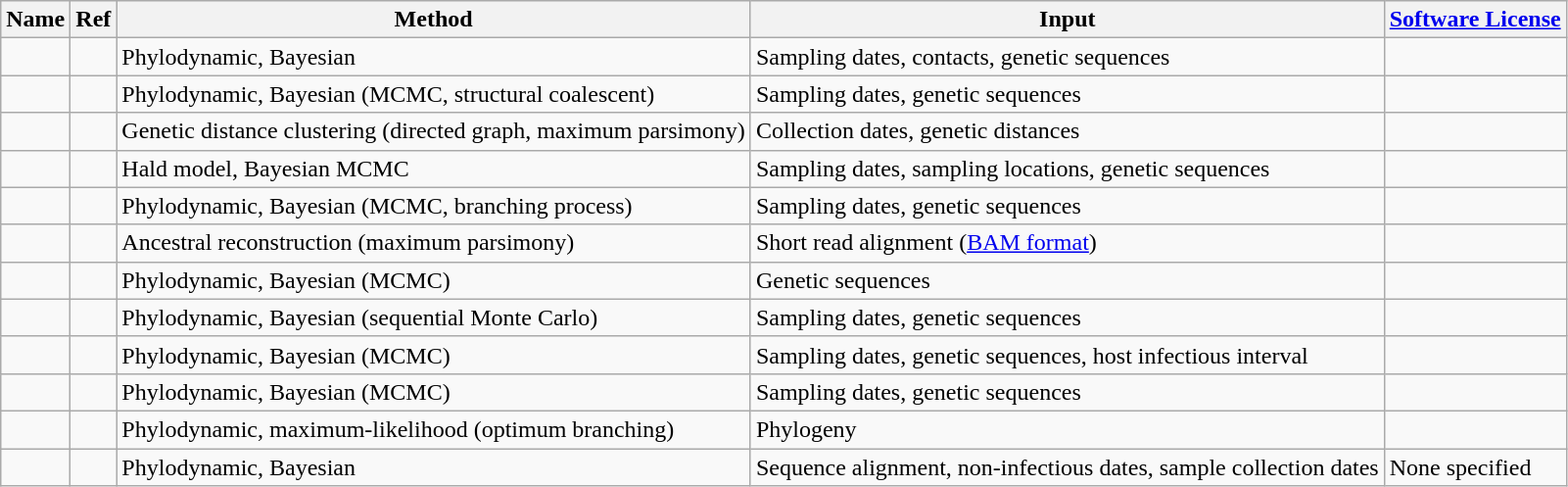<table class="wikitable sortable">
<tr>
<th>Name</th>
<th>Ref</th>
<th>Method</th>
<th>Input</th>
<th><a href='#'>Software License</a></th>
</tr>
<tr>
<td></td>
<td></td>
<td>Phylodynamic, Bayesian</td>
<td>Sampling dates, contacts, genetic sequences</td>
<td></td>
</tr>
<tr>
<td></td>
<td></td>
<td>Phylodynamic, Bayesian (MCMC, structural coalescent)</td>
<td>Sampling dates, genetic sequences</td>
<td></td>
</tr>
<tr>
<td></td>
<td></td>
<td>Genetic distance clustering (directed graph, maximum parsimony)</td>
<td>Collection dates, genetic distances</td>
<td></td>
</tr>
<tr>
<td></td>
<td></td>
<td>Hald model, Bayesian MCMC</td>
<td>Sampling dates, sampling locations, genetic sequences</td>
<td></td>
</tr>
<tr>
<td></td>
<td></td>
<td>Phylodynamic, Bayesian (MCMC, branching process)</td>
<td>Sampling dates, genetic sequences</td>
<td></td>
</tr>
<tr>
<td></td>
<td></td>
<td>Ancestral reconstruction (maximum parsimony)</td>
<td>Short read alignment (<a href='#'>BAM format</a>)</td>
<td></td>
</tr>
<tr>
<td></td>
<td></td>
<td>Phylodynamic, Bayesian (MCMC)</td>
<td>Genetic sequences</td>
<td></td>
</tr>
<tr>
<td></td>
<td></td>
<td>Phylodynamic, Bayesian (sequential Monte Carlo)</td>
<td>Sampling dates, genetic sequences</td>
<td></td>
</tr>
<tr>
<td></td>
<td></td>
<td>Phylodynamic, Bayesian (MCMC)</td>
<td>Sampling dates, genetic sequences, host infectious interval</td>
<td></td>
</tr>
<tr>
<td></td>
<td></td>
<td>Phylodynamic, Bayesian (MCMC)</td>
<td>Sampling dates, genetic sequences</td>
<td></td>
</tr>
<tr>
<td></td>
<td></td>
<td>Phylodynamic, maximum-likelihood (optimum branching)</td>
<td>Phylogeny</td>
<td></td>
</tr>
<tr>
<td></td>
<td></td>
<td>Phylodynamic, Bayesian</td>
<td>Sequence alignment, non-infectious dates, sample collection dates</td>
<td>None specified</td>
</tr>
</table>
